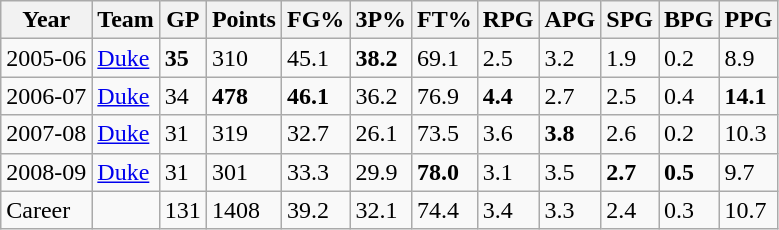<table class="wikitable">
<tr>
<th>Year</th>
<th>Team</th>
<th>GP</th>
<th>Points</th>
<th>FG%</th>
<th>3P%</th>
<th>FT%</th>
<th>RPG</th>
<th>APG</th>
<th>SPG</th>
<th>BPG</th>
<th>PPG</th>
</tr>
<tr>
<td>2005-06</td>
<td><a href='#'>Duke</a></td>
<td><strong>35</strong></td>
<td>310</td>
<td>45.1</td>
<td><strong>38.2</strong></td>
<td>69.1</td>
<td>2.5</td>
<td>3.2</td>
<td>1.9</td>
<td>0.2</td>
<td>8.9</td>
</tr>
<tr>
<td>2006-07</td>
<td><a href='#'>Duke</a></td>
<td>34</td>
<td><strong>478</strong></td>
<td><strong>46.1</strong></td>
<td>36.2</td>
<td>76.9</td>
<td><strong>4.4</strong></td>
<td>2.7</td>
<td>2.5</td>
<td>0.4</td>
<td><strong>14.1</strong></td>
</tr>
<tr>
<td>2007-08</td>
<td><a href='#'>Duke</a></td>
<td>31</td>
<td>319</td>
<td>32.7</td>
<td>26.1</td>
<td>73.5</td>
<td>3.6</td>
<td><strong>3.8</strong></td>
<td>2.6</td>
<td>0.2</td>
<td>10.3</td>
</tr>
<tr>
<td>2008-09</td>
<td><a href='#'>Duke</a></td>
<td>31</td>
<td>301</td>
<td>33.3</td>
<td>29.9</td>
<td><strong>78.0</strong></td>
<td>3.1</td>
<td>3.5</td>
<td><strong>2.7</strong></td>
<td><strong>0.5</strong></td>
<td>9.7</td>
</tr>
<tr>
<td>Career</td>
<td></td>
<td>131</td>
<td>1408</td>
<td>39.2</td>
<td>32.1</td>
<td>74.4</td>
<td>3.4</td>
<td>3.3</td>
<td>2.4</td>
<td>0.3</td>
<td>10.7</td>
</tr>
</table>
